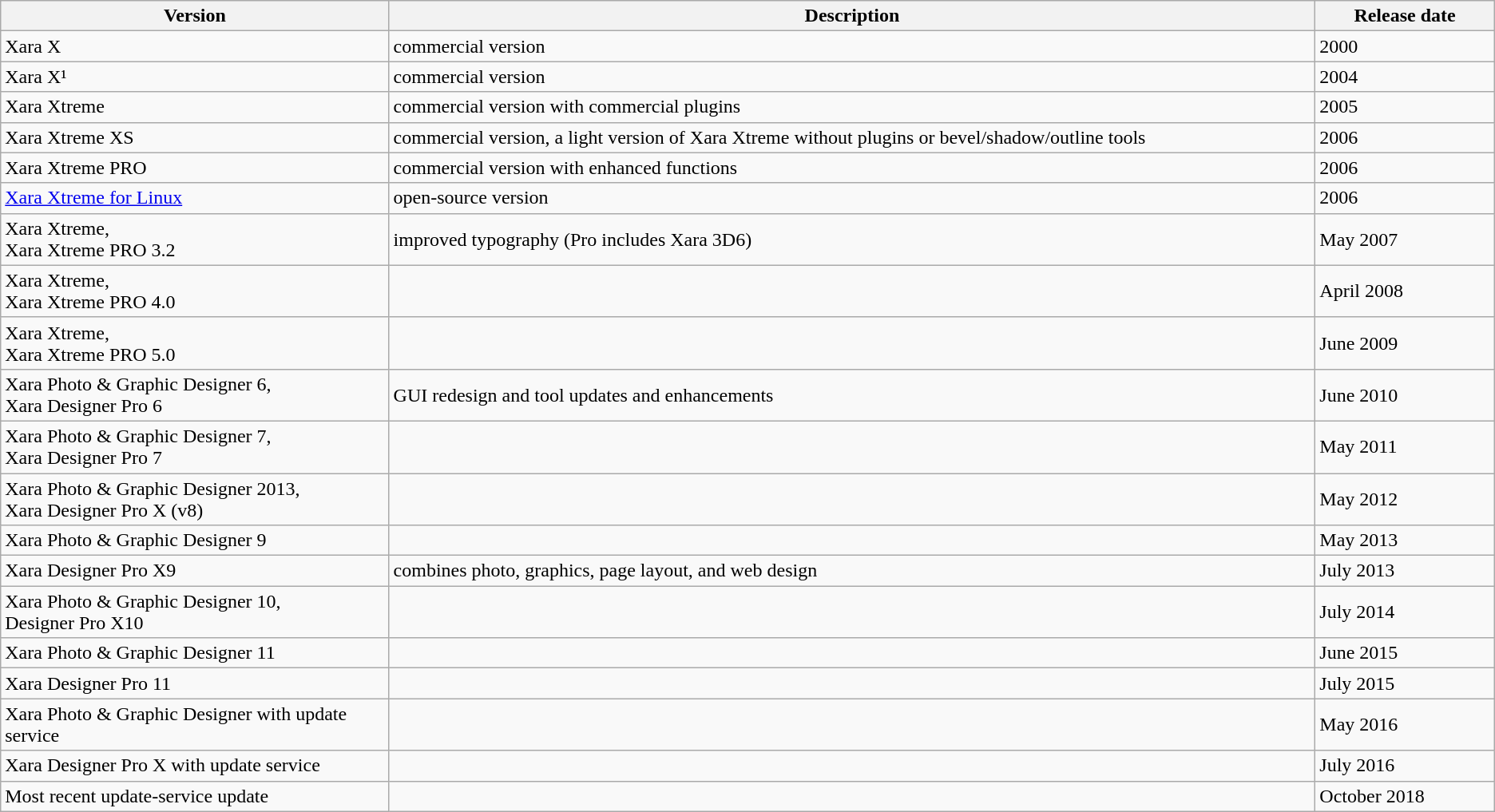<table class="wikitable">
<tr>
<th style="width:26%;">Version</th>
<th>Description</th>
<th style="width:12%;">Release date</th>
</tr>
<tr>
<td>Xara X</td>
<td>commercial version</td>
<td>2000</td>
</tr>
<tr>
<td>Xara X¹</td>
<td>commercial version</td>
<td>2004</td>
</tr>
<tr>
<td>Xara Xtreme</td>
<td>commercial version with commercial plugins</td>
<td>2005</td>
</tr>
<tr>
<td>Xara Xtreme XS</td>
<td>commercial version, a light version of Xara Xtreme without plugins or bevel/shadow/outline tools</td>
<td>2006</td>
</tr>
<tr>
<td>Xara Xtreme PRO</td>
<td>commercial version with enhanced functions</td>
<td>2006</td>
</tr>
<tr>
<td><a href='#'>Xara Xtreme for Linux</a></td>
<td>open-source version</td>
<td>2006</td>
</tr>
<tr>
<td>Xara Xtreme,<br>Xara Xtreme PRO 3.2</td>
<td>improved typography (Pro includes Xara 3D6)</td>
<td>May 2007</td>
</tr>
<tr>
<td>Xara Xtreme,<br>Xara Xtreme PRO 4.0</td>
<td> </td>
<td>April 2008</td>
</tr>
<tr>
<td>Xara Xtreme,<br>Xara Xtreme PRO 5.0</td>
<td> </td>
<td>June 2009</td>
</tr>
<tr>
<td>Xara Photo & Graphic Designer 6,<br>Xara Designer Pro 6</td>
<td>GUI redesign and tool updates and enhancements</td>
<td>June 2010</td>
</tr>
<tr>
<td>Xara Photo & Graphic Designer 7,<br>Xara Designer Pro 7</td>
<td> </td>
<td>May 2011</td>
</tr>
<tr>
<td>Xara Photo & Graphic Designer 2013,<br>Xara Designer Pro X (v8)</td>
<td> </td>
<td>May 2012</td>
</tr>
<tr>
<td>Xara Photo & Graphic Designer 9</td>
<td> </td>
<td>May 2013</td>
</tr>
<tr>
<td>Xara Designer Pro X9</td>
<td>combines photo, graphics, page layout, and web design</td>
<td>July 2013</td>
</tr>
<tr>
<td>Xara Photo & Graphic Designer 10,<br>Designer Pro X10</td>
<td> </td>
<td>July 2014</td>
</tr>
<tr>
<td>Xara Photo & Graphic Designer 11</td>
<td> </td>
<td>June 2015</td>
</tr>
<tr>
<td>Xara Designer Pro 11</td>
<td> </td>
<td>July 2015</td>
</tr>
<tr>
<td>Xara Photo & Graphic Designer with update service</td>
<td> </td>
<td>May 2016</td>
</tr>
<tr>
<td>Xara Designer Pro X with update service</td>
<td> </td>
<td>July 2016</td>
</tr>
<tr>
<td>Most recent update-service update</td>
<td> </td>
<td>October 2018</td>
</tr>
</table>
